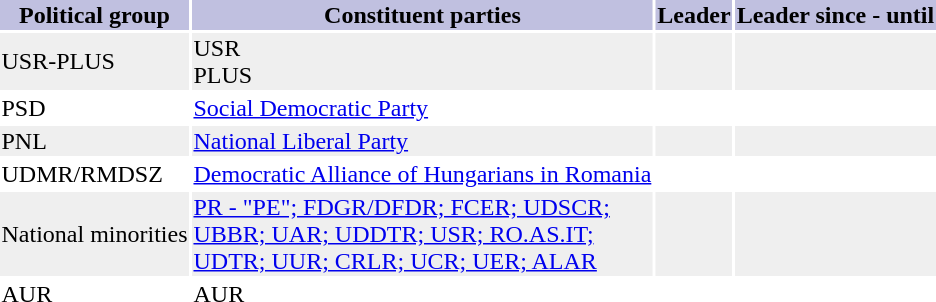<table class="toccolours" style="margin-bottom: 1em; font-size: 100%;">
<tr bgcolor="C0C0E0">
<th>Political group</th>
<th>Constituent parties</th>
<th>Leader</th>
<th>Leader since - until</th>
</tr>
<tr bgcolor="efefef">
<td>USR-PLUS</td>
<td>USR<br>PLUS</td>
<td></td>
<td></td>
</tr>
<tr>
<td>PSD<br></td>
<td><a href='#'>Social Democratic Party</a></td>
<td></td>
<td></td>
</tr>
<tr bgcolor="efefef">
<td>PNL</td>
<td><a href='#'>National Liberal Party</a></td>
<td></td>
<td></td>
</tr>
<tr>
<td>UDMR/RMDSZ</td>
<td><a href='#'>Democratic Alliance of Hungarians in Romania</a></td>
<td></td>
<td></td>
</tr>
<tr bgcolor="efefef">
<td>National minorities</td>
<td><a href='#'>PR - "PE"; FDGR/DFDR; FCER; UDSCR; <br> UBBR; UAR; UDDTR; USR; RO.AS.IT; <br> UDTR; UUR; CRLR; UCR; UER; ALAR</a></td>
<td></td>
<td></td>
</tr>
<tr>
<td>AUR</td>
<td>AUR</td>
<td></td>
<td></td>
</tr>
</table>
